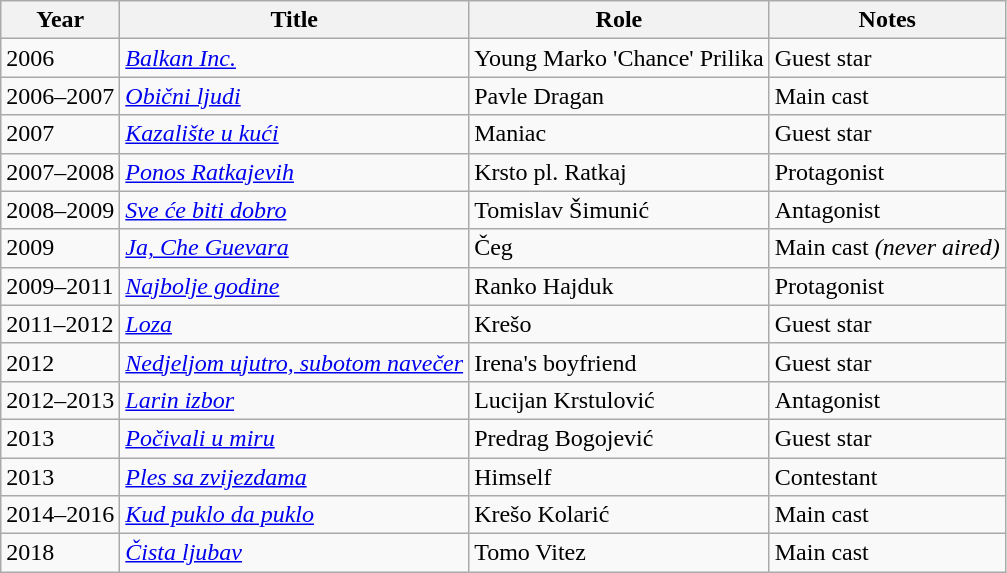<table class="wikitable sortable">
<tr>
<th>Year</th>
<th>Title</th>
<th>Role</th>
<th class="unsortable">Notes</th>
</tr>
<tr>
<td>2006</td>
<td><em><a href='#'>Balkan Inc.</a></em></td>
<td>Young Marko 'Chance' Prilika</td>
<td>Guest star</td>
</tr>
<tr>
<td>2006–2007</td>
<td><em><a href='#'>Obični ljudi</a></em></td>
<td>Pavle Dragan</td>
<td>Main cast</td>
</tr>
<tr>
<td>2007</td>
<td><em><a href='#'>Kazalište u kući</a></em></td>
<td>Maniac</td>
<td>Guest star</td>
</tr>
<tr>
<td>2007–2008</td>
<td><em><a href='#'>Ponos Ratkajevih</a></em></td>
<td>Krsto pl. Ratkaj</td>
<td>Protagonist</td>
</tr>
<tr>
<td>2008–2009</td>
<td><em><a href='#'>Sve će biti dobro</a></em></td>
<td>Tomislav Šimunić</td>
<td>Antagonist</td>
</tr>
<tr>
<td>2009</td>
<td><em><a href='#'>Ja, Che Guevara</a></em></td>
<td>Čeg</td>
<td>Main cast <em>(never aired)</em></td>
</tr>
<tr>
<td>2009–2011</td>
<td><em><a href='#'>Najbolje godine</a></em></td>
<td>Ranko Hajduk</td>
<td>Protagonist</td>
</tr>
<tr>
<td>2011–2012</td>
<td><em><a href='#'>Loza</a></em></td>
<td>Krešo</td>
<td>Guest star</td>
</tr>
<tr>
<td>2012</td>
<td><em><a href='#'>Nedjeljom ujutro, subotom navečer</a></em></td>
<td>Irena's boyfriend</td>
<td>Guest star</td>
</tr>
<tr>
<td>2012–2013</td>
<td><em><a href='#'>Larin izbor</a></em></td>
<td>Lucijan Krstulović</td>
<td>Antagonist</td>
</tr>
<tr>
<td>2013</td>
<td><em><a href='#'>Počivali u miru</a></em></td>
<td>Predrag Bogojević</td>
<td>Guest star</td>
</tr>
<tr>
<td>2013</td>
<td><em><a href='#'>Ples sa zvijezdama</a></em></td>
<td>Himself</td>
<td>Contestant</td>
</tr>
<tr>
<td>2014–2016</td>
<td><em><a href='#'>Kud puklo da puklo</a></em></td>
<td>Krešo Kolarić</td>
<td>Main cast</td>
</tr>
<tr>
<td>2018</td>
<td><em><a href='#'>Čista ljubav</a></em></td>
<td>Tomo Vitez</td>
<td>Main cast</td>
</tr>
</table>
